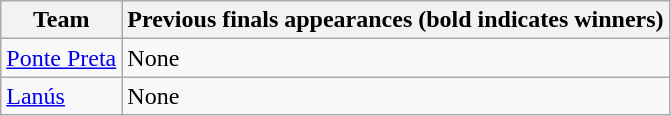<table class="wikitable">
<tr>
<th>Team</th>
<th>Previous finals appearances (bold indicates winners)</th>
</tr>
<tr>
<td> <a href='#'>Ponte Preta</a></td>
<td>None</td>
</tr>
<tr>
<td> <a href='#'>Lanús</a></td>
<td>None</td>
</tr>
</table>
